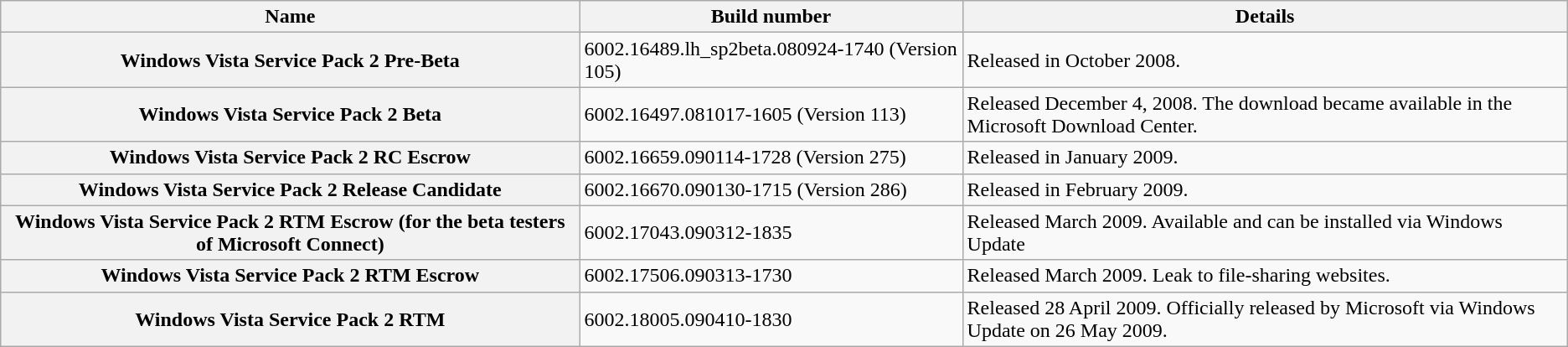<table class="wikitable">
<tr>
<th span="col">Name</th>
<th span="col">Build number</th>
<th span="col">Details</th>
</tr>
<tr>
<th span="row">Windows Vista Service Pack 2 Pre-Beta</th>
<td>6002.16489.lh_sp2beta.080924-1740 (Version 105)</td>
<td>Released in October 2008.</td>
</tr>
<tr>
<th span="row">Windows Vista Service Pack 2 Beta</th>
<td>6002.16497.081017-1605 (Version 113)</td>
<td>Released December 4, 2008. The download became available in the Microsoft Download Center.</td>
</tr>
<tr>
<th span="row">Windows Vista Service Pack 2 RC Escrow</th>
<td>6002.16659.090114-1728 (Version 275)</td>
<td>Released in January 2009.</td>
</tr>
<tr>
<th span="row">Windows Vista Service Pack 2 Release Candidate</th>
<td>6002.16670.090130-1715 (Version 286)</td>
<td>Released in February 2009.</td>
</tr>
<tr>
<th span="row">Windows Vista Service Pack 2 RTM Escrow (for the beta testers of Microsoft Connect)</th>
<td>6002.17043.090312-1835</td>
<td>Released March 2009. Available and can be installed via Windows Update</td>
</tr>
<tr>
<th span="row">Windows Vista Service Pack 2 RTM Escrow</th>
<td>6002.17506.090313-1730</td>
<td>Released March 2009. Leak to file-sharing websites.</td>
</tr>
<tr>
<th span="row">Windows Vista Service Pack 2 RTM</th>
<td>6002.18005.090410-1830</td>
<td>Released 28 April 2009. Officially released by Microsoft via Windows Update on 26 May 2009.</td>
</tr>
</table>
